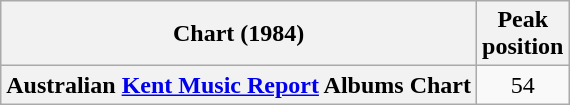<table class="wikitable plainrowheaders" style="text-align:center">
<tr>
<th>Chart (1984)</th>
<th>Peak<br>position</th>
</tr>
<tr>
<th scope="row">Australian <a href='#'>Kent Music Report</a> Albums Chart</th>
<td>54</td>
</tr>
</table>
